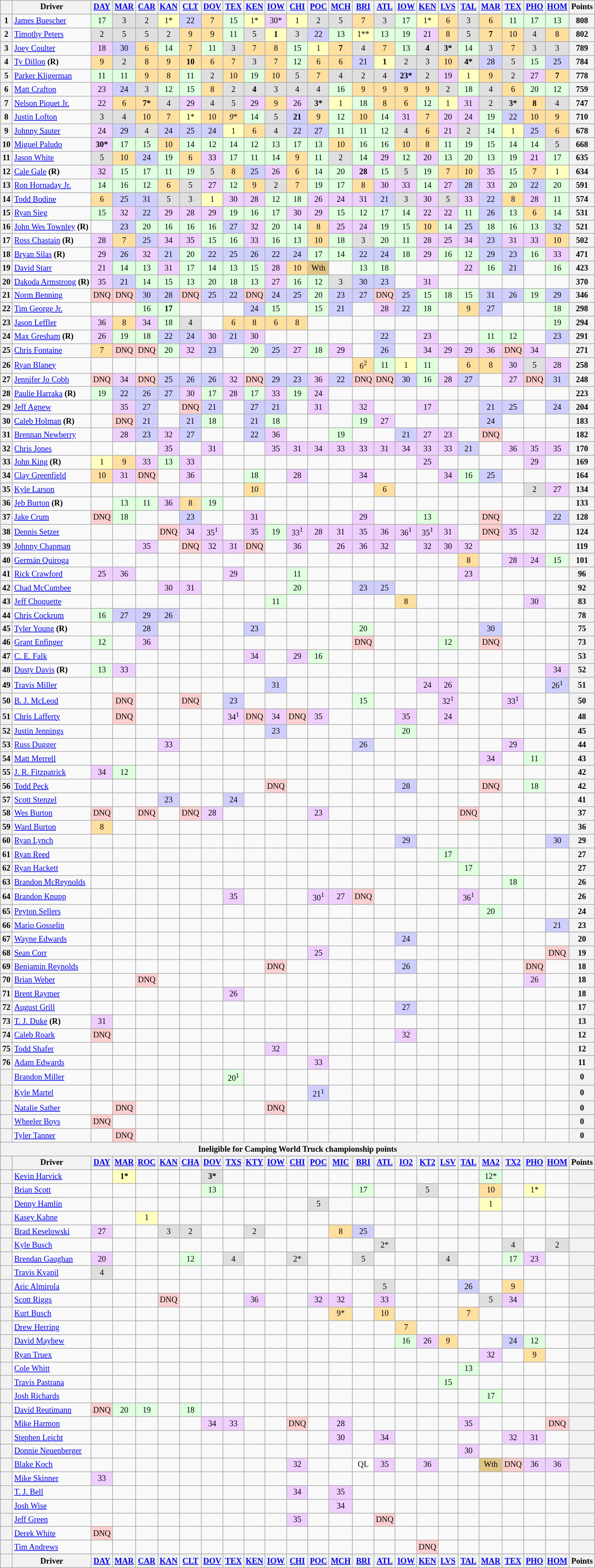<table class="wikitable" style="font-size:77%; text-align:center;">
<tr valign="center">
<th valign="middle"></th>
<th valign="middle">Driver</th>
<th><a href='#'>DAY</a></th>
<th><a href='#'>MAR</a></th>
<th><a href='#'>CAR</a></th>
<th><a href='#'>KAN</a></th>
<th><a href='#'>CLT</a></th>
<th><a href='#'>DOV</a></th>
<th><a href='#'>TEX</a></th>
<th><a href='#'>KEN</a></th>
<th><a href='#'>IOW</a></th>
<th><a href='#'>CHI</a></th>
<th><a href='#'>POC</a></th>
<th><a href='#'>MCH</a></th>
<th><a href='#'>BRI</a></th>
<th><a href='#'>ATL</a></th>
<th><a href='#'>IOW</a></th>
<th><a href='#'>KEN</a></th>
<th><a href='#'>LVS</a></th>
<th><a href='#'>TAL</a></th>
<th><a href='#'>MAR</a></th>
<th><a href='#'>TEX</a></th>
<th><a href='#'>PHO</a></th>
<th><a href='#'>HOM</a></th>
<th valign="middle">Points</th>
</tr>
<tr>
<th>1</th>
<td align="left"><a href='#'>James Buescher</a></td>
<td style="background:#DFFFDF;">17</td>
<td style="background:#DFDFDF;">3</td>
<td style="background:#DFDFDF;">2</td>
<td style="background:#FFFFBF;">1*</td>
<td style="background:#CFCFFF;">22</td>
<td style="background:#FFDF9F;">7</td>
<td style="background:#DFFFDF;">15</td>
<td style="background:#FFFFBF;">1*</td>
<td style="background:#EFCFFF;">30*</td>
<td style="background:#FFFFBF;">1</td>
<td style="background:#DFDFDF;">2</td>
<td style="background:#DFDFDF;">5</td>
<td style="background:#FFDF9F;">7</td>
<td style="background:#DFDFDF;">3</td>
<td style="background:#DFFFDF;">17</td>
<td style="background:#FFFFBF;">1*</td>
<td style="background:#FFDF9F;">6</td>
<td style="background:#DFDFDF;">3</td>
<td style="background:#FFDF9F;">6</td>
<td style="background:#DFFFDF;">11</td>
<td style="background:#DFFFDF;">17</td>
<td style="background:#DFFFDF;">13</td>
<th>808</th>
</tr>
<tr>
<th>2</th>
<td align="left"><a href='#'>Timothy Peters</a></td>
<td style="background:#DFDFDF;">2</td>
<td style="background:#DFDFDF;">5</td>
<td style="background:#DFDFDF;">5</td>
<td style="background:#DFDFDF;">2</td>
<td style="background:#FFDF9F;">9</td>
<td style="background:#FFDF9F;">9</td>
<td style="background:#DFFFDF;">11</td>
<td style="background:#DFDFDF;">5</td>
<td style="background:#FFFFBF;"><strong>1</strong></td>
<td style="background:#DFDFDF;">3</td>
<td style="background:#CFCFFF;">22</td>
<td style="background:#DFFFDF;">13</td>
<td style="background:#FFFFBF;">1**</td>
<td style="background:#DFFFDF;">13</td>
<td style="background:#DFFFDF;">19</td>
<td style="background:#EFCFFF;">21</td>
<td style="background:#FFDF9F;">8</td>
<td style="background:#DFDFDF;">5</td>
<td style="background:#FFDF9F;"><strong>7</strong></td>
<td style="background:#FFDF9F;">10</td>
<td style="background:#DFDFDF;">4</td>
<td style="background:#FFDF9F;">8</td>
<th>802</th>
</tr>
<tr>
<th>3</th>
<td align="left"><a href='#'>Joey Coulter</a></td>
<td style="background:#EFCFFF;">18</td>
<td style="background:#CFCFFF;">30</td>
<td style="background:#FFDF9F;">6</td>
<td style="background:#DFFFDF;">14</td>
<td style="background:#FFDF9F;">7</td>
<td style="background:#DFFFDF;">11</td>
<td style="background:#DFDFDF;">3</td>
<td style="background:#FFDF9F;">7</td>
<td style="background:#FFDF9F;">8</td>
<td style="background:#DFFFDF;">15</td>
<td style="background:#FFFFBF;">1</td>
<td style="background:#FFDF9F;"><strong>7</strong></td>
<td style="background:#DFDFDF;">4</td>
<td style="background:#FFDF9F;">7</td>
<td style="background:#DFFFDF;">13</td>
<td style="background:#DFDFDF;"><strong>4</strong></td>
<td style="background:#DFDFDF;"><strong>3*</strong></td>
<td style="background:#DFFFDF;">14</td>
<td style="background:#DFDFDF;">3</td>
<td style="background:#FFDF9F;">7</td>
<td style="background:#DFDFDF;">3</td>
<td style="background:#DFDFDF;">3</td>
<th>789</th>
</tr>
<tr>
<th>4</th>
<td align="left"><a href='#'>Ty Dillon</a> <strong>(R)</strong></td>
<td style="background:#FFDF9F;">9</td>
<td style="background:#DFDFDF;">2</td>
<td style="background:#FFDF9F;">8</td>
<td style="background:#FFDF9F;">9</td>
<td style="background:#FFDF9F;"><strong>10</strong></td>
<td style="background:#FFDF9F;">6</td>
<td style="background:#FFDF9F;">7</td>
<td style="background:#DFDFDF;">3</td>
<td style="background:#FFDF9F;">7</td>
<td style="background:#DFFFDF;">12</td>
<td style="background:#FFDF9F;">6</td>
<td style="background:#FFDF9F;">6</td>
<td style="background:#CFCFFF;">21</td>
<td style="background:#FFFFBF;"><strong>1</strong></td>
<td style="background:#DFDFDF;">2</td>
<td style="background:#DFDFDF;">3</td>
<td style="background:#FFDF9F;">10</td>
<td style="background:#DFDFDF;"><strong>4*</strong></td>
<td style="background:#CFCFFF;">28</td>
<td style="background:#DFDFDF;">5</td>
<td style="background:#DFFFDF;">15</td>
<td style="background:#CFCFFF;">25</td>
<th>784</th>
</tr>
<tr>
<th>5</th>
<td align="left"><a href='#'>Parker Kligerman</a></td>
<td style="background:#DFFFDF;">11</td>
<td style="background:#DFFFDF;">11</td>
<td style="background:#FFDF9F;">9</td>
<td style="background:#FFDF9F;">8</td>
<td style="background:#DFFFDF;">11</td>
<td style="background:#DFDFDF;">2</td>
<td style="background:#FFDF9F;">10</td>
<td style="background:#DFFFDF;">19</td>
<td style="background:#FFDF9F;">10</td>
<td style="background:#DFDFDF;">5</td>
<td style="background:#FFDF9F;">7</td>
<td style="background:#DFDFDF;">4</td>
<td style="background:#DFDFDF;">2</td>
<td style="background:#DFDFDF;">4</td>
<td style="background:#CFCFFF;"><strong>23*</strong></td>
<td style="background:#DFDFDF;">2</td>
<td style="background:#EFCFFF;">19</td>
<td style="background:#FFFFBF;">1</td>
<td style="background:#FFDF9F;">9</td>
<td style="background:#DFDFDF;">2</td>
<td style="background:#EFCFFF;">27</td>
<td style="background:#FFDF9F;"><strong>7</strong></td>
<th>778</th>
</tr>
<tr>
<th>6</th>
<td align="left"><a href='#'>Matt Crafton</a></td>
<td style="background:#EFCFFF;">23</td>
<td style="background:#CFCFFF;">24</td>
<td style="background:#DFDFDF;">3</td>
<td style="background:#DFFFDF;">12</td>
<td style="background:#DFFFDF;">15</td>
<td style="background:#FFDF9F;">8</td>
<td style="background:#DFDFDF;">2</td>
<td style="background:#DFDFDF;"><strong>4</strong></td>
<td style="background:#DFDFDF;">3</td>
<td style="background:#DFDFDF;">4</td>
<td style="background:#DFDFDF;">4</td>
<td style="background:#DFFFDF;">16</td>
<td style="background:#FFDF9F;">9</td>
<td style="background:#FFDF9F;">9</td>
<td style="background:#FFDF9F;">9</td>
<td style="background:#FFDF9F;">9</td>
<td style="background:#DFDFDF;">2</td>
<td style="background:#DFFFDF;">18</td>
<td style="background:#DFDFDF;">4</td>
<td style="background:#FFDF9F;">6</td>
<td style="background:#DFFFDF;">20</td>
<td style="background:#DFFFDF;">12</td>
<th>759</th>
</tr>
<tr>
<th>7</th>
<td align="left"><a href='#'>Nelson Piquet Jr.</a></td>
<td style="background:#EFCFFF;">22</td>
<td style="background:#FFDF9F;">6</td>
<td style="background:#FFDF9F;"><strong>7*</strong></td>
<td style="background:#DFDFDF;">4</td>
<td style="background:#EFCFFF;">29</td>
<td style="background:#DFDFDF;">4</td>
<td style="background:#DFDFDF;">5</td>
<td style="background:#EFCFFF;">29</td>
<td style="background:#FFDF9F;">9</td>
<td style="background:#EFCFFF;">26</td>
<td style="background:#DFDFDF;"><strong>3*</strong></td>
<td style="background:#FFFFBF;">1</td>
<td style="background:#DFFFDF;">18</td>
<td style="background:#FFDF9F;">8</td>
<td style="background:#FFDF9F;">6</td>
<td style="background:#DFFFDF;">12</td>
<td style="background:#FFFFBF;">1</td>
<td style="background:#EFCFFF;">31</td>
<td style="background:#DFDFDF;">2</td>
<td style="background:#DFDFDF;"><strong>3*</strong></td>
<td style="background:#FFDF9F;"><strong>8</strong></td>
<td style="background:#DFDFDF;">4</td>
<th>747</th>
</tr>
<tr>
<th>8</th>
<td align="left"><a href='#'>Justin Lofton</a></td>
<td style="background:#DFDFDF;">3</td>
<td style="background:#DFDFDF;">4</td>
<td style="background:#FFDF9F;">10</td>
<td style="background:#FFDF9F;">7</td>
<td style="background:#FFFFBF;">1*</td>
<td style="background:#FFDF9F;">10</td>
<td style="background:#FFDF9F;"><em>9</em>*</td>
<td style="background:#DFFFDF;">14</td>
<td style="background:#DFDFDF;">5</td>
<td style="background:#CFCFFF;"><strong>21</strong></td>
<td style="background:#FFDF9F;">9</td>
<td style="background:#DFFFDF;">12</td>
<td style="background:#FFDF9F;">10</td>
<td style="background:#DFFFDF;">14</td>
<td style="background:#EFCFFF;">31</td>
<td style="background:#FFDF9F;">7</td>
<td style="background:#EFCFFF;">20</td>
<td style="background:#EFCFFF;">24</td>
<td style="background:#DFFFDF;">19</td>
<td style="background:#CFCFFF;">22</td>
<td style="background:#FFDF9F;">10</td>
<td style="background:#FFDF9F;">9</td>
<th>710</th>
</tr>
<tr>
<th>9</th>
<td align="left"><a href='#'>Johnny Sauter</a></td>
<td style="background:#EFCFFF;">24</td>
<td style="background:#CFCFFF;">29</td>
<td style="background:#DFDFDF;">4</td>
<td style="background:#CFCFFF;">24</td>
<td style="background:#CFCFFF;">25</td>
<td style="background:#CFCFFF;">24</td>
<td style="background:#FFFFBF;">1</td>
<td style="background:#FFDF9F;">6</td>
<td style="background:#DFDFDF;">4</td>
<td style="background:#CFCFFF;">22</td>
<td style="background:#CFCFFF;">27</td>
<td style="background:#DFFFDF;">11</td>
<td style="background:#DFFFDF;">11</td>
<td style="background:#DFFFDF;">12</td>
<td style="background:#DFDFDF;">4</td>
<td style="background:#FFDF9F;">6</td>
<td style="background:#EFCFFF;">21</td>
<td style="background:#DFDFDF;">2</td>
<td style="background:#DFFFDF;">14</td>
<td style="background:#FFFFBF;">1</td>
<td style="background:#CFCFFF;">25</td>
<td style="background:#FFDF9F;">6</td>
<th>678</th>
</tr>
<tr>
<th>10</th>
<td align="left"><a href='#'>Miguel Paludo</a></td>
<td style="background:#EFCFFF;"><strong>30*</strong></td>
<td style="background:#DFFFDF;">17</td>
<td style="background:#DFFFDF;">15</td>
<td style="background:#FFDF9F;">10</td>
<td style="background:#DFFFDF;">14</td>
<td style="background:#DFFFDF;">12</td>
<td style="background:#DFFFDF;">14</td>
<td style="background:#DFFFDF;">12</td>
<td style="background:#DFFFDF;">13</td>
<td style="background:#DFFFDF;">17</td>
<td style="background:#DFFFDF;">13</td>
<td style="background:#FFDF9F;">10</td>
<td style="background:#DFFFDF;">16</td>
<td style="background:#DFFFDF;">16</td>
<td style="background:#FFDF9F;">10</td>
<td style="background:#FFDF9F;">8</td>
<td style="background:#DFFFDF;">11</td>
<td style="background:#DFFFDF;">19</td>
<td style="background:#DFFFDF;">15</td>
<td style="background:#DFFFDF;">14</td>
<td style="background:#DFFFDF;">14</td>
<td style="background:#DFDFDF;">5</td>
<th>668</th>
</tr>
<tr>
<th>11</th>
<td align="left"><a href='#'>Jason White</a></td>
<td style="background:#DFDFDF;">5</td>
<td style="background:#FFDF9F;">10</td>
<td style="background:#CFCFFF;">24</td>
<td style="background:#DFFFDF;">19</td>
<td style="background:#FFDF9F;">6</td>
<td style="background:#EFCFFF;">33</td>
<td style="background:#DFFFDF;">17</td>
<td style="background:#DFFFDF;">11</td>
<td style="background:#DFFFDF;">14</td>
<td style="background:#FFDF9F;">9</td>
<td style="background:#DFFFDF;">11</td>
<td style="background:#DFDFDF;">2</td>
<td style="background:#DFFFDF;">14</td>
<td style="background:#EFCFFF;">29</td>
<td style="background:#DFFFDF;">12</td>
<td style="background:#EFCFFF;">20</td>
<td style="background:#DFFFDF;">13</td>
<td style="background:#DFFFDF;">20</td>
<td style="background:#DFFFDF;">13</td>
<td style="background:#DFFFDF;">19</td>
<td style="background:#EFCFFF;">21</td>
<td style="background:#DFFFDF;">17</td>
<th>635</th>
</tr>
<tr>
<th>12</th>
<td align="left"><a href='#'>Cale Gale</a> <strong>(R)</strong></td>
<td style="background:#EFCFFF;">32</td>
<td style="background:#DFFFDF;">15</td>
<td style="background:#DFFFDF;">17</td>
<td style="background:#DFFFDF;">11</td>
<td style="background:#DFFFDF;">19</td>
<td style="background:#DFDFDF;">5</td>
<td style="background:#FFDF9F;">8</td>
<td style="background:#CFCFFF;">25</td>
<td style="background:#EFCFFF;">26</td>
<td style="background:#FFDF9F;">6</td>
<td style="background:#DFFFDF;">14</td>
<td style="background:#DFFFDF;">20</td>
<td style="background:#EFCFFF;"><strong>28</strong></td>
<td style="background:#DFFFDF;">15</td>
<td style="background:#DFDFDF;">5</td>
<td style="background:#DFFFDF;">19</td>
<td style="background:#FFDF9F;">7</td>
<td style="background:#FFDF9F;">10</td>
<td style="background:#EFCFFF;">35</td>
<td style="background:#DFFFDF;">15</td>
<td style="background:#FFDF9F;">7</td>
<td style="background:#FFFFBF;">1</td>
<th>634</th>
</tr>
<tr>
<th>13</th>
<td align="left"><a href='#'>Ron Hornaday Jr.</a></td>
<td style="background:#DFFFDF;">14</td>
<td style="background:#DFFFDF;">16</td>
<td style="background:#DFFFDF;">12</td>
<td style="background:#FFDF9F;">6</td>
<td style="background:#DFDFDF;">5</td>
<td style="background:#EFCFFF;">27</td>
<td style="background:#DFFFDF;">12</td>
<td style="background:#FFDF9F;">9</td>
<td style="background:#DFDFDF;">2</td>
<td style="background:#FFDF9F;">7</td>
<td style="background:#DFFFDF;">19</td>
<td style="background:#DFFFDF;">17</td>
<td style="background:#FFDF9F;">8</td>
<td style="background:#EFCFFF;">30</td>
<td style="background:#EFCFFF;">33</td>
<td style="background:#DFFFDF;">14</td>
<td style="background:#EFCFFF;">27</td>
<td style="background:#CFCFFF;">28</td>
<td style="background:#EFCFFF;">33</td>
<td style="background:#DFFFDF;">20</td>
<td style="background:#CFCFFF;">22</td>
<td style="background:#DFFFDF;">20</td>
<th>591</th>
</tr>
<tr>
<th>14</th>
<td align="left"><a href='#'>Todd Bodine</a></td>
<td style="background:#FFDF9F;">6</td>
<td style="background:#CFCFFF;">25</td>
<td style="background:#CFCFFF;">31</td>
<td style="background:#DFDFDF;">5</td>
<td style="background:#DFDFDF;">3</td>
<td style="background:#FFFFBF;">1</td>
<td style="background:#EFCFFF;">30</td>
<td style="background:#EFCFFF;">28</td>
<td style="background:#DFFFDF;">12</td>
<td style="background:#DFFFDF;">18</td>
<td style="background:#EFCFFF;">26</td>
<td style="background:#EFCFFF;">24</td>
<td style="background:#EFCFFF;">31</td>
<td style="background:#CFCFFF;">21</td>
<td style="background:#DFDFDF;">3</td>
<td style="background:#EFCFFF;">30</td>
<td style="background:#DFDFDF;">5</td>
<td style="background:#EFCFFF;">33</td>
<td style="background:#CFCFFF;">22</td>
<td style="background:#FFDF9F;">8</td>
<td style="background:#EFCFFF;">28</td>
<td style="background:#DFFFDF;">11</td>
<th>574</th>
</tr>
<tr>
<th>15</th>
<td align="left"><a href='#'>Ryan Sieg</a></td>
<td style="background:#DFFFDF;">15</td>
<td style="background:#EFCFFF;">32</td>
<td style="background:#CFCFFF;">22</td>
<td style="background:#EFCFFF;">29</td>
<td style="background:#EFCFFF;">28</td>
<td style="background:#EFCFFF;">29</td>
<td style="background:#DFFFDF;">19</td>
<td style="background:#DFFFDF;">16</td>
<td style="background:#DFFFDF;">17</td>
<td style="background:#EFCFFF;">30</td>
<td style="background:#EFCFFF;">29</td>
<td style="background:#DFFFDF;">15</td>
<td style="background:#DFFFDF;">12</td>
<td style="background:#DFFFDF;">17</td>
<td style="background:#DFFFDF;">14</td>
<td style="background:#EFCFFF;">22</td>
<td style="background:#EFCFFF;">22</td>
<td style="background:#DFFFDF;">11</td>
<td style="background:#CFCFFF;">26</td>
<td style="background:#DFFFDF;">13</td>
<td style="background:#FFDF9F;">6</td>
<td style="background:#DFFFDF;">14</td>
<th>531</th>
</tr>
<tr>
<th>16</th>
<td align="left"><a href='#'>John Wes Townley</a> <strong>(R)</strong></td>
<td></td>
<td style="background:#CFCFFF;">23</td>
<td style="background:#DFFFDF;">20</td>
<td style="background:#DFFFDF;">16</td>
<td style="background:#DFFFDF;">16</td>
<td style="background:#DFFFDF;">16</td>
<td style="background:#CFCFFF;">27</td>
<td style="background:#EFCFFF;">32</td>
<td style="background:#DFFFDF;">20</td>
<td style="background:#DFFFDF;">14</td>
<td style="background:#FFDF9F;">8</td>
<td style="background:#EFCFFF;">25</td>
<td style="background:#EFCFFF;">24</td>
<td style="background:#DFFFDF;">19</td>
<td style="background:#DFFFDF;">15</td>
<td style="background:#FFDF9F;">10</td>
<td style="background:#DFFFDF;">14</td>
<td style="background:#CFCFFF;">25</td>
<td style="background:#DFFFDF;">18</td>
<td style="background:#DFFFDF;">16</td>
<td style="background:#DFFFDF;">13</td>
<td style="background:#CFCFFF;">32</td>
<th>521</th>
</tr>
<tr>
<th>17</th>
<td align="left"><a href='#'>Ross Chastain</a> <strong>(R)</strong></td>
<td style="background:#EFCFFF;">28</td>
<td style="background:#FFDF9F;">7</td>
<td style="background:#CFCFFF;">25</td>
<td style="background:#EFCFFF;">34</td>
<td style="background:#EFCFFF;">35</td>
<td style="background:#DFFFDF;">15</td>
<td style="background:#DFFFDF;">16</td>
<td style="background:#EFCFFF;">33</td>
<td style="background:#DFFFDF;">16</td>
<td style="background:#DFFFDF;">13</td>
<td style="background:#FFDF9F;">10</td>
<td style="background:#DFFFDF;">18</td>
<td style="background:#DFDFDF;">3</td>
<td style="background:#DFFFDF;">20</td>
<td style="background:#DFFFDF;">11</td>
<td style="background:#EFCFFF;">28</td>
<td style="background:#EFCFFF;">25</td>
<td style="background:#EFCFFF;">34</td>
<td style="background:#CFCFFF;">23</td>
<td style="background:#EFCFFF;">31</td>
<td style="background:#EFCFFF;">33</td>
<td style="background:#FFDF9F;">10</td>
<th>502</th>
</tr>
<tr>
<th>18</th>
<td align="left"><a href='#'>Bryan Silas</a> <strong>(R)</strong></td>
<td style="background:#EFCFFF;">29</td>
<td style="background:#CFCFFF;">26</td>
<td style="background:#EFCFFF;">32</td>
<td style="background:#CFCFFF;">21</td>
<td style="background:#DFFFDF;">20</td>
<td style="background:#CFCFFF;">22</td>
<td style="background:#CFCFFF;">25</td>
<td style="background:#CFCFFF;">26</td>
<td style="background:#CFCFFF;">22</td>
<td style="background:#CFCFFF;">24</td>
<td style="background:#DFFFDF;">17</td>
<td style="background:#DFFFDF;">14</td>
<td style="background:#CFCFFF;">22</td>
<td style="background:#CFCFFF;">24</td>
<td style="background:#DFFFDF;">18</td>
<td style="background:#EFCFFF;">29</td>
<td style="background:#DFFFDF;">16</td>
<td style="background:#DFFFDF;">12</td>
<td style="background:#CFCFFF;">29</td>
<td style="background:#CFCFFF;">23</td>
<td style="background:#DFFFDF;">16</td>
<td style="background:#EFCFFF;">33</td>
<th>471</th>
</tr>
<tr>
<th>19</th>
<td align="left"><a href='#'>David Starr</a></td>
<td style="background:#EFCFFF;">21</td>
<td style="background:#DFFFDF;">14</td>
<td style="background:#DFFFDF;">13</td>
<td style="background:#EFCFFF;">31</td>
<td style="background:#DFFFDF;">17</td>
<td style="background:#DFFFDF;">14</td>
<td style="background:#DFFFDF;">13</td>
<td style="background:#DFFFDF;">15</td>
<td style="background:#EFCFFF;">28</td>
<td style="background:#FFDF9F;">10</td>
<td style="background:#DFC484;">Wth</td>
<td></td>
<td style="background:#DFFFDF;">13</td>
<td style="background:#DFFFDF;">18</td>
<td></td>
<td></td>
<td></td>
<td style="background:#EFCFFF;">22</td>
<td style="background:#DFFFDF;">16</td>
<td style="background:#CFCFFF;">21</td>
<td></td>
<td style="background:#DFFFDF;">16</td>
<th>423</th>
</tr>
<tr>
<th>20</th>
<td align="left" nowrap><a href='#'>Dakoda Armstrong</a> <strong>(R)</strong></td>
<td style="background:#EFCFFF;">35</td>
<td style="background:#CFCFFF;">21</td>
<td style="background:#DFFFDF;">14</td>
<td style="background:#DFFFDF;">15</td>
<td style="background:#DFFFDF;">13</td>
<td style="background:#DFFFDF;">20</td>
<td style="background:#DFFFDF;">18</td>
<td style="background:#DFFFDF;">13</td>
<td style="background:#EFCFFF;">27</td>
<td style="background:#DFFFDF;">16</td>
<td style="background:#DFFFDF;">12</td>
<td style="background:#DFDFDF;">3</td>
<td style="background:#CFCFFF;">30</td>
<td style="background:#CFCFFF;">23</td>
<td></td>
<td style="background:#EFCFFF;">31</td>
<td></td>
<td></td>
<td></td>
<td></td>
<td></td>
<td></td>
<th>370</th>
</tr>
<tr>
<th>21</th>
<td align="left"><a href='#'>Norm Benning</a></td>
<td style="background:#FFCFCF;">DNQ</td>
<td style="background:#FFCFCF;">DNQ</td>
<td style="background:#CFCFFF;">30</td>
<td style="background:#CFCFFF;">28</td>
<td style="background:#FFCFCF;">DNQ</td>
<td style="background:#CFCFFF;">25</td>
<td style="background:#CFCFFF;">22</td>
<td style="background:#FFCFCF;">DNQ</td>
<td style="background:#CFCFFF;">24</td>
<td style="background:#CFCFFF;">25</td>
<td style="background:#DFFFDF;">20</td>
<td style="background:#CFCFFF;">23</td>
<td style="background:#CFCFFF;">27</td>
<td style="background:#FFCFCF;">DNQ</td>
<td style="background:#CFCFFF;">25</td>
<td style="background:#DFFFDF;">15</td>
<td style="background:#DFFFDF;">18</td>
<td style="background:#DFFFDF;">15</td>
<td style="background:#CFCFFF;">31</td>
<td style="background:#CFCFFF;">26</td>
<td style="background:#DFFFDF;">19</td>
<td style="background:#CFCFFF;">29</td>
<th>346</th>
</tr>
<tr>
<th>22</th>
<td align="left"><a href='#'>Tim George Jr.</a></td>
<td></td>
<td></td>
<td style="background:#DFFFDF;">16</td>
<td style="background:#DFFFDF;"><strong>17</strong></td>
<td></td>
<td></td>
<td></td>
<td style="background:#CFCFFF;">24</td>
<td style="background:#DFFFDF;">15</td>
<td></td>
<td style="background:#DFFFDF;">15</td>
<td style="background:#CFCFFF;">21</td>
<td></td>
<td style="background:#EFCFFF;">28</td>
<td style="background:#CFCFFF;">22</td>
<td style="background:#DFFFDF;">18</td>
<td></td>
<td style="background:#FFDF9F;">9</td>
<td style="background:#CFCFFF;">27</td>
<td></td>
<td></td>
<td style="background:#DFFFDF;">18</td>
<th>298</th>
</tr>
<tr>
<th>23</th>
<td align="left"><a href='#'>Jason Leffler</a></td>
<td style="background:#EFCFFF;">36</td>
<td style="background:#FFDF9F;">8</td>
<td style="background:#EFCFFF;">34</td>
<td style="background:#DFFFDF;">18</td>
<td style="background:#DFDFDF;">4</td>
<td></td>
<td style="background:#FFDF9F;">6</td>
<td style="background:#FFDF9F;">8</td>
<td style="background:#FFDF9F;">6</td>
<td style="background:#FFDF9F;">8</td>
<td></td>
<td></td>
<td></td>
<td></td>
<td></td>
<td></td>
<td></td>
<td></td>
<td></td>
<td></td>
<td></td>
<td style="background:#DFFFDF;">19</td>
<th>294</th>
</tr>
<tr>
<th>24</th>
<td align="left"><a href='#'>Max Gresham</a> <strong>(R)</strong></td>
<td style="background:#EFCFFF;">26</td>
<td style="background:#DFFFDF;">19</td>
<td style="background:#DFFFDF;">18</td>
<td style="background:#CFCFFF;">22</td>
<td style="background:#CFCFFF;">24</td>
<td style="background:#EFCFFF;">30</td>
<td style="background:#CFCFFF;">21</td>
<td style="background:#EFCFFF;">30</td>
<td></td>
<td></td>
<td></td>
<td></td>
<td></td>
<td style="background:#CFCFFF;">22</td>
<td></td>
<td style="background:#EFCFFF;">23</td>
<td></td>
<td></td>
<td style="background:#DFFFDF;">11</td>
<td style="background:#DFFFDF;">12</td>
<td></td>
<td style="background:#CFCFFF;">23</td>
<th>291</th>
</tr>
<tr>
<th>25</th>
<td align="left"><a href='#'>Chris Fontaine</a></td>
<td style="background:#FFDF9F;">7</td>
<td style="background:#FFCFCF;">DNQ</td>
<td style="background:#FFCFCF;">DNQ</td>
<td style="background:#DFFFDF;">20</td>
<td style="background:#EFCFFF;">32</td>
<td style="background:#CFCFFF;">23</td>
<td></td>
<td style="background:#DFFFDF;">20</td>
<td style="background:#CFCFFF;">25</td>
<td style="background:#EFCFFF;">27</td>
<td style="background:#DFFFDF;">18</td>
<td style="background:#EFCFFF;">29</td>
<td></td>
<td style="background:#CFCFFF;">26</td>
<td></td>
<td style="background:#EFCFFF;">34</td>
<td style="background:#EFCFFF;">29</td>
<td style="background:#EFCFFF;">29</td>
<td style="background:#EFCFFF;">36</td>
<td style="background:#FFCFCF;">DNQ</td>
<td style="background:#EFCFFF;">34</td>
<td></td>
<th>271</th>
</tr>
<tr>
<th>26</th>
<td align="left"><a href='#'>Ryan Blaney</a></td>
<td></td>
<td></td>
<td></td>
<td></td>
<td></td>
<td></td>
<td></td>
<td></td>
<td></td>
<td></td>
<td></td>
<td></td>
<td style="background:#FFDF9F;">6<sup>2</sup></td>
<td style="background:#DFFFDF;">11</td>
<td style="background:#FFFFBF;">1</td>
<td style="background:#DFFFDF;">11</td>
<td></td>
<td style="background:#FFDF9F;">6</td>
<td style="background:#FFDF9F;">8</td>
<td style="background:#EFCFFF;">30</td>
<td style="background:#DFDFDF;">5</td>
<td style="background:#EFCFFF;">28</td>
<th>258</th>
</tr>
<tr>
<th>27</th>
<td align="left"><a href='#'>Jennifer Jo Cobb</a></td>
<td style="background:#FFCFCF;">DNQ</td>
<td style="background:#EFCFFF;">34</td>
<td style="background:#FFCFCF;">DNQ</td>
<td style="background:#CFCFFF;">25</td>
<td style="background:#CFCFFF;">26</td>
<td style="background:#CFCFFF;">26</td>
<td style="background:#EFCFFF;">32</td>
<td style="background:#FFCFCF;">DNQ</td>
<td style="background:#CFCFFF;">29</td>
<td style="background:#CFCFFF;">23</td>
<td style="background:#EFCFFF;">36</td>
<td style="background:#CFCFFF;">22</td>
<td style="background:#FFCFCF;">DNQ</td>
<td style="background:#FFCFCF;">DNQ</td>
<td style="background:#CFCFFF;">30</td>
<td style="background:#DFFFDF;">16</td>
<td style="background:#EFCFFF;">28</td>
<td style="background:#CFCFFF;">27</td>
<td></td>
<td style="background:#EFCFFF;">27</td>
<td style="background:#FFCFCF;">DNQ</td>
<td style="background:#CFCFFF;">31</td>
<th>248</th>
</tr>
<tr>
<th>28</th>
<td align="left"><a href='#'>Paulie Harraka</a> <strong>(R)</strong></td>
<td style="background:#DFFFDF;">19</td>
<td style="background:#CFCFFF;">22</td>
<td style="background:#CFCFFF;">26</td>
<td style="background:#CFCFFF;">27</td>
<td style="background:#EFCFFF;">30</td>
<td style="background:#DFFFDF;">17</td>
<td style="background:#EFCFFF;">28</td>
<td style="background:#DFFFDF;">17</td>
<td style="background:#EFCFFF;">33</td>
<td style="background:#DFFFDF;">19</td>
<td style="background:#EFCFFF;">24</td>
<td></td>
<td></td>
<td></td>
<td></td>
<td></td>
<td></td>
<td></td>
<td></td>
<td></td>
<td></td>
<td></td>
<th>223</th>
</tr>
<tr>
<th>29</th>
<td align="left"><a href='#'>Jeff Agnew</a></td>
<td></td>
<td style="background:#EFCFFF;">35</td>
<td style="background:#CFCFFF;">27</td>
<td></td>
<td style="background:#FFCFCF;">DNQ</td>
<td style="background:#CFCFFF;">21</td>
<td></td>
<td style="background:#CFCFFF;">27</td>
<td style="background:#CFCFFF;">21</td>
<td></td>
<td style="background:#EFCFFF;">31</td>
<td></td>
<td style="background:#EFCFFF;">32</td>
<td></td>
<td></td>
<td style="background:#EFCFFF;">17</td>
<td></td>
<td></td>
<td style="background:#CFCFFF;">21</td>
<td style="background:#CFCFFF;">25</td>
<td></td>
<td style="background:#CFCFFF;">24</td>
<th>204</th>
</tr>
<tr>
<th>30</th>
<td align="left"><a href='#'>Caleb Holman</a> <strong>(R)</strong></td>
<td></td>
<td style="background:#FFCFCF;">DNQ</td>
<td style="background:#CFCFFF;">21</td>
<td></td>
<td style="background:#CFCFFF;">21</td>
<td style="background:#DFFFDF;">18</td>
<td></td>
<td style="background:#CFCFFF;">21</td>
<td style="background:#DFFFDF;">18</td>
<td></td>
<td></td>
<td></td>
<td style="background:#DFFFDF;">19</td>
<td style="background:#EFCFFF;">27</td>
<td></td>
<td></td>
<td></td>
<td></td>
<td style="background:#CFCFFF;">24</td>
<td></td>
<td></td>
<td></td>
<th>183</th>
</tr>
<tr>
<th>31</th>
<td align="left"><a href='#'>Brennan Newberry</a></td>
<td></td>
<td style="background:#EFCFFF;">28</td>
<td style="background:#CFCFFF;">23</td>
<td style="background:#EFCFFF;">32</td>
<td style="background:#CFCFFF;">27</td>
<td></td>
<td></td>
<td style="background:#CFCFFF;">22</td>
<td style="background:#EFCFFF;">36</td>
<td></td>
<td></td>
<td style="background:#DFFFDF;">19</td>
<td></td>
<td></td>
<td style="background:#CFCFFF;">21</td>
<td style="background:#EFCFFF;">27</td>
<td style="background:#EFCFFF;">23</td>
<td></td>
<td style="background:#FFCFCF;">DNQ</td>
<td></td>
<td></td>
<td></td>
<th>182</th>
</tr>
<tr>
<th>32</th>
<td align="left"><a href='#'>Chris Jones</a></td>
<td></td>
<td></td>
<td></td>
<td style="background:#EFCFFF;">35</td>
<td></td>
<td style="background:#EFCFFF;">31</td>
<td></td>
<td></td>
<td style="background:#EFCFFF;">35</td>
<td style="background:#EFCFFF;">31</td>
<td style="background:#EFCFFF;">34</td>
<td style="background:#EFCFFF;">33</td>
<td style="background:#EFCFFF;">33</td>
<td style="background:#EFCFFF;">31</td>
<td style="background:#EFCFFF;">34</td>
<td style="background:#EFCFFF;">33</td>
<td style="background:#EFCFFF;">33</td>
<td style="background:#CFCFFF;">21</td>
<td></td>
<td style="background:#EFCFFF;">36</td>
<td style="background:#EFCFFF;">35</td>
<td style="background:#EFCFFF;">35</td>
<th>170</th>
</tr>
<tr>
<th>33</th>
<td align="left"><a href='#'>John King</a> <strong>(R)</strong></td>
<td style="background:#FFFFBF;">1</td>
<td style="background:#FFDF9F;">9</td>
<td style="background:#EFCFFF;">33</td>
<td style="background:#DFFFDF;">13</td>
<td style="background:#EFCFFF;">33</td>
<td></td>
<td></td>
<td></td>
<td></td>
<td></td>
<td></td>
<td></td>
<td></td>
<td></td>
<td></td>
<td style="background:#EFCFFF;">25</td>
<td></td>
<td></td>
<td></td>
<td></td>
<td style="background:#EFCFFF;">29</td>
<td></td>
<th>169</th>
</tr>
<tr>
<th>34</th>
<td align="left"><a href='#'>Clay Greenfield</a></td>
<td style="background:#FFDF9F;">10</td>
<td style="background:#EFCFFF;">31</td>
<td style="background:#FFCFCF;">DNQ</td>
<td></td>
<td style="background:#EFCFFF;">36</td>
<td></td>
<td></td>
<td style="background:#DFFFDF;">18</td>
<td></td>
<td style="background:#EFCFFF;">28</td>
<td></td>
<td></td>
<td style="background:#EFCFFF;">34</td>
<td></td>
<td></td>
<td></td>
<td style="background:#EFCFFF;">34</td>
<td style="background:#DFFFDF;">16</td>
<td style="background:#CFCFFF;">25</td>
<td></td>
<td></td>
<td></td>
<th>164</th>
</tr>
<tr>
<th>35</th>
<td align="left"><a href='#'>Kyle Larson</a></td>
<td></td>
<td></td>
<td></td>
<td></td>
<td></td>
<td></td>
<td></td>
<td style="background:#FFDF9F;">10</td>
<td></td>
<td></td>
<td></td>
<td></td>
<td></td>
<td style="background:#FFDF9F;">6</td>
<td></td>
<td></td>
<td></td>
<td></td>
<td></td>
<td></td>
<td style="background:#DFDFDF;">2</td>
<td style="background:#EFCFFF;">27</td>
<th>134</th>
</tr>
<tr>
<th>36</th>
<td align="left"><a href='#'>Jeb Burton</a> <strong>(R)</strong></td>
<td></td>
<td style="background:#DFFFDF;">13</td>
<td style="background:#DFFFDF;">11</td>
<td style="background:#EFCFFF;">36</td>
<td style="background:#FFDF9F;">8</td>
<td style="background:#DFFFDF;">19</td>
<td></td>
<td></td>
<td></td>
<td></td>
<td></td>
<td></td>
<td></td>
<td></td>
<td></td>
<td></td>
<td></td>
<td></td>
<td></td>
<td></td>
<td></td>
<td></td>
<th>133</th>
</tr>
<tr>
<th>37</th>
<td align="left"><a href='#'>Jake Crum</a></td>
<td style="background:#FFCFCF;">DNQ</td>
<td style="background:#DFFFDF;">18</td>
<td></td>
<td></td>
<td style="background:#CFCFFF;">23</td>
<td></td>
<td></td>
<td style="background:#EFCFFF;">31</td>
<td></td>
<td></td>
<td></td>
<td></td>
<td style="background:#EFCFFF;">29</td>
<td></td>
<td></td>
<td style="background:#DFFFDF;">13</td>
<td></td>
<td></td>
<td style="background:#FFCFCF;">DNQ</td>
<td></td>
<td></td>
<td style="background:#CFCFFF;">22</td>
<th>128</th>
</tr>
<tr>
<th>38</th>
<td align="left"><a href='#'>Dennis Setzer</a></td>
<td></td>
<td></td>
<td></td>
<td style="background:#FFCFCF;">DNQ</td>
<td style="background:#EFCFFF;">34</td>
<td style="background:#EFCFFF;">35<sup>1</sup></td>
<td></td>
<td style="background:#EFCFFF;">35</td>
<td style="background:#DFFFDF;">19</td>
<td style="background:#EFCFFF;">33<sup>1</sup></td>
<td style="background:#EFCFFF;">28</td>
<td style="background:#EFCFFF;">31</td>
<td style="background:#EFCFFF;">35</td>
<td style="background:#EFCFFF;">36</td>
<td style="background:#EFCFFF;">36<sup>1</sup></td>
<td style="background:#EFCFFF;">35<sup>1</sup></td>
<td style="background:#EFCFFF;">31</td>
<td></td>
<td style="background:#FFCFCF;">DNQ</td>
<td style="background:#EFCFFF;">35</td>
<td style="background:#EFCFFF;">32</td>
<td></td>
<th>124</th>
</tr>
<tr>
<th>39</th>
<td align="left"><a href='#'>Johnny Chapman</a></td>
<td></td>
<td></td>
<td style="background:#EFCFFF;">35</td>
<td></td>
<td style="background:#FFCFCF;">DNQ</td>
<td style="background:#EFCFFF;">32</td>
<td style="background:#EFCFFF;">31</td>
<td style="background:#FFCFCF;">DNQ</td>
<td></td>
<td style="background:#EFCFFF;">36</td>
<td></td>
<td style="background:#EFCFFF;">26</td>
<td style="background:#EFCFFF;">36</td>
<td style="background:#EFCFFF;">32</td>
<td></td>
<td style="background:#EFCFFF;">32</td>
<td style="background:#EFCFFF;">30</td>
<td style="background:#EFCFFF;">32</td>
<td></td>
<td></td>
<td></td>
<td></td>
<th>119</th>
</tr>
<tr>
<th>40</th>
<td align="left"><a href='#'>Germán Quiroga</a></td>
<td></td>
<td></td>
<td></td>
<td></td>
<td></td>
<td></td>
<td></td>
<td></td>
<td></td>
<td></td>
<td></td>
<td></td>
<td></td>
<td></td>
<td></td>
<td></td>
<td></td>
<td style="background:#FFDF9F;">8</td>
<td></td>
<td style="background:#EFCFFF;">28</td>
<td style="background:#EFCFFF;">24</td>
<td style="background:#DFFFDF;">15</td>
<th>101</th>
</tr>
<tr>
<th>41</th>
<td align="left"><a href='#'>Rick Crawford</a></td>
<td style="background:#EFCFFF;">25</td>
<td style="background:#EFCFFF;">36</td>
<td></td>
<td></td>
<td></td>
<td></td>
<td style="background:#EFCFFF;">29</td>
<td></td>
<td></td>
<td style="background:#DFFFDF;">11</td>
<td></td>
<td></td>
<td></td>
<td></td>
<td></td>
<td></td>
<td></td>
<td style="background:#EFCFFF;">23</td>
<td></td>
<td></td>
<td></td>
<td></td>
<th>96</th>
</tr>
<tr>
<th>42</th>
<td align="left"><a href='#'>Chad McCumbee</a></td>
<td></td>
<td></td>
<td></td>
<td style="background:#EFCFFF;">30</td>
<td style="background:#EFCFFF;">31</td>
<td></td>
<td></td>
<td></td>
<td></td>
<td style="background:#DFFFDF;">20</td>
<td></td>
<td></td>
<td style="background:#CFCFFF;">23</td>
<td style="background:#CFCFFF;">25</td>
<td></td>
<td></td>
<td></td>
<td></td>
<td></td>
<td></td>
<td></td>
<td></td>
<th>92</th>
</tr>
<tr>
<th>43</th>
<td align="left"><a href='#'>Jeff Choquette</a></td>
<td></td>
<td></td>
<td></td>
<td></td>
<td></td>
<td></td>
<td></td>
<td></td>
<td style="background:#DFFFDF;">11</td>
<td></td>
<td></td>
<td></td>
<td></td>
<td></td>
<td style="background:#FFDF9F;">8</td>
<td></td>
<td></td>
<td></td>
<td></td>
<td></td>
<td style="background:#EFCFFF;">30</td>
<td></td>
<th>83</th>
</tr>
<tr>
<th>44</th>
<td align="left"><a href='#'>Chris Cockrum</a></td>
<td style="background:#DFFFDF;">16</td>
<td style="background:#CFCFFF;">27</td>
<td style="background:#CFCFFF;">29</td>
<td style="background:#CFCFFF;">26</td>
<td></td>
<td></td>
<td></td>
<td></td>
<td></td>
<td></td>
<td></td>
<td></td>
<td></td>
<td></td>
<td></td>
<td></td>
<td></td>
<td></td>
<td></td>
<td></td>
<td></td>
<td></td>
<th>78</th>
</tr>
<tr>
<th>45</th>
<td align="left"><a href='#'>Tyler Young</a> <strong>(R)</strong></td>
<td></td>
<td></td>
<td style="background:#CFCFFF;">28</td>
<td></td>
<td></td>
<td></td>
<td></td>
<td style="background:#CFCFFF;">23</td>
<td></td>
<td></td>
<td></td>
<td></td>
<td style="background:#DFFFDF;">20</td>
<td></td>
<td></td>
<td></td>
<td></td>
<td></td>
<td style="background:#CFCFFF;">30</td>
<td></td>
<td></td>
<td></td>
<th>75</th>
</tr>
<tr>
<th>46</th>
<td align="left"><a href='#'>Grant Enfinger</a></td>
<td style="background:#DFFFDF;">12</td>
<td></td>
<td style="background:#EFCFFF;">36</td>
<td></td>
<td></td>
<td></td>
<td></td>
<td></td>
<td></td>
<td></td>
<td></td>
<td></td>
<td style="background:#FFCFCF;">DNQ</td>
<td></td>
<td></td>
<td></td>
<td style="background:#DFFFDF;">12</td>
<td></td>
<td style="background:#FFCFCF;">DNQ</td>
<td></td>
<td></td>
<td></td>
<th>73</th>
</tr>
<tr>
<th>47</th>
<td align="left"><a href='#'>C. E. Falk</a></td>
<td></td>
<td></td>
<td></td>
<td></td>
<td></td>
<td></td>
<td></td>
<td style="background:#EFCFFF;">34</td>
<td></td>
<td style="background:#EFCFFF;">29</td>
<td style="background:#DFFFDF;">16</td>
<td></td>
<td></td>
<td></td>
<td></td>
<td></td>
<td></td>
<td></td>
<td></td>
<td></td>
<td></td>
<td></td>
<th>53</th>
</tr>
<tr>
<th>48</th>
<td align="left"><a href='#'>Dusty Davis</a> <strong>(R)</strong></td>
<td style="background:#DFFFDF;">13</td>
<td style="background:#EFCFFF;">33</td>
<td></td>
<td></td>
<td></td>
<td></td>
<td></td>
<td></td>
<td></td>
<td></td>
<td></td>
<td></td>
<td></td>
<td></td>
<td></td>
<td></td>
<td></td>
<td></td>
<td></td>
<td></td>
<td></td>
<td style="background:#EFCFFF;">34</td>
<th>52</th>
</tr>
<tr>
<th>49</th>
<td align="left"><a href='#'>Travis Miller</a></td>
<td></td>
<td></td>
<td></td>
<td></td>
<td></td>
<td></td>
<td></td>
<td></td>
<td style="background:#CFCFFF;">31</td>
<td></td>
<td></td>
<td></td>
<td></td>
<td></td>
<td></td>
<td style="background:#EFCFFF;">24</td>
<td style="background:#EFCFFF;">26</td>
<td></td>
<td></td>
<td></td>
<td></td>
<td style="background:#CFCFFF;">26<sup>1</sup></td>
<th>51</th>
</tr>
<tr>
<th>50</th>
<td align="left"><a href='#'>B. J. McLeod</a></td>
<td></td>
<td style="background:#FFCFCF;">DNQ</td>
<td></td>
<td></td>
<td style="background:#FFCFCF;">DNQ</td>
<td></td>
<td style="background:#CFCFFF;">23</td>
<td></td>
<td></td>
<td></td>
<td></td>
<td></td>
<td style="background:#DFFFDF;">15</td>
<td></td>
<td></td>
<td></td>
<td style="background:#EFCFFF;">32<sup>1</sup></td>
<td></td>
<td></td>
<td style="background:#EFCFFF;">33<sup>1</sup></td>
<td></td>
<td></td>
<th>50</th>
</tr>
<tr>
<th>51</th>
<td align="left"><a href='#'>Chris Lafferty</a></td>
<td></td>
<td style="background:#FFCFCF;">DNQ</td>
<td></td>
<td></td>
<td></td>
<td></td>
<td style="background:#EFCFFF;">34<sup>1</sup></td>
<td style="background:#FFCFCF;">DNQ</td>
<td style="background:#EFCFFF;">34</td>
<td style="background:#FFCFCF;">DNQ</td>
<td style="background:#EFCFFF;">35</td>
<td></td>
<td></td>
<td></td>
<td style="background:#EFCFFF;">35</td>
<td></td>
<td style="background:#EFCFFF;">24</td>
<td></td>
<td></td>
<td></td>
<td></td>
<td></td>
<th>48</th>
</tr>
<tr>
<th>52</th>
<td align="left"><a href='#'>Justin Jennings</a></td>
<td></td>
<td></td>
<td></td>
<td></td>
<td></td>
<td></td>
<td></td>
<td></td>
<td style="background:#CFCFFF;">23</td>
<td></td>
<td></td>
<td></td>
<td></td>
<td></td>
<td style="background:#DFFFDF;">20</td>
<td></td>
<td></td>
<td></td>
<td></td>
<td></td>
<td></td>
<td></td>
<th>45</th>
</tr>
<tr>
<th>53</th>
<td align="left"><a href='#'>Russ Dugger</a></td>
<td></td>
<td></td>
<td></td>
<td style="background:#EFCFFF;">33</td>
<td></td>
<td></td>
<td></td>
<td></td>
<td></td>
<td></td>
<td></td>
<td></td>
<td style="background:#CFCFFF;">26</td>
<td></td>
<td></td>
<td></td>
<td></td>
<td></td>
<td></td>
<td style="background:#EFCFFF;">29</td>
<td></td>
<td></td>
<th>44</th>
</tr>
<tr>
<th>54</th>
<td align="left"><a href='#'>Matt Merrell</a></td>
<td></td>
<td></td>
<td></td>
<td></td>
<td></td>
<td></td>
<td></td>
<td></td>
<td></td>
<td></td>
<td></td>
<td></td>
<td></td>
<td></td>
<td></td>
<td></td>
<td></td>
<td></td>
<td style="background:#EFCFFF;">34</td>
<td></td>
<td style="background:#DFFFDF;">11</td>
<td></td>
<th>43</th>
</tr>
<tr>
<th>55</th>
<td align="left"><a href='#'>J. R. Fitzpatrick</a></td>
<td style="background:#EFCFFF;">34</td>
<td style="background:#DFFFDF;">12</td>
<td></td>
<td></td>
<td></td>
<td></td>
<td></td>
<td></td>
<td></td>
<td></td>
<td></td>
<td></td>
<td></td>
<td></td>
<td></td>
<td></td>
<td></td>
<td></td>
<td></td>
<td></td>
<td></td>
<td></td>
<th>42</th>
</tr>
<tr>
<th>56</th>
<td align="left"><a href='#'>Todd Peck</a></td>
<td></td>
<td></td>
<td></td>
<td></td>
<td></td>
<td></td>
<td></td>
<td></td>
<td style="background:#FFCFCF;">DNQ</td>
<td></td>
<td></td>
<td></td>
<td></td>
<td></td>
<td style="background:#CFCFFF;">28</td>
<td></td>
<td></td>
<td></td>
<td style="background:#FFCFCF;">DNQ</td>
<td></td>
<td style="background:#DFFFDF;">18</td>
<td></td>
<th>42</th>
</tr>
<tr>
<th>57</th>
<td align="left"><a href='#'>Scott Stenzel</a></td>
<td></td>
<td></td>
<td></td>
<td style="background:#CFCFFF;">23</td>
<td></td>
<td></td>
<td style="background:#CFCFFF;">24</td>
<td></td>
<td></td>
<td></td>
<td></td>
<td></td>
<td></td>
<td></td>
<td></td>
<td></td>
<td></td>
<td></td>
<td></td>
<td></td>
<td></td>
<td></td>
<th>41</th>
</tr>
<tr>
<th>58</th>
<td align="left"><a href='#'>Wes Burton</a></td>
<td style="background:#FFCFCF;">DNQ</td>
<td></td>
<td style="background:#FFCFCF;">DNQ</td>
<td></td>
<td style="background:#FFCFCF;">DNQ</td>
<td style="background:#EFCFFF;">28</td>
<td></td>
<td></td>
<td></td>
<td></td>
<td style="background:#EFCFFF;">23</td>
<td></td>
<td></td>
<td></td>
<td></td>
<td></td>
<td></td>
<td style="background:#FFCFCF;">DNQ</td>
<td></td>
<td></td>
<td></td>
<td></td>
<th>37</th>
</tr>
<tr>
<th>59</th>
<td align="left"><a href='#'>Ward Burton</a></td>
<td style="background:#FFDF9F;">8</td>
<td></td>
<td></td>
<td></td>
<td></td>
<td></td>
<td></td>
<td></td>
<td></td>
<td></td>
<td></td>
<td></td>
<td></td>
<td></td>
<td></td>
<td></td>
<td></td>
<td></td>
<td></td>
<td></td>
<td></td>
<td></td>
<th>36</th>
</tr>
<tr>
<th>60</th>
<td align="left"><a href='#'>Ryan Lynch</a></td>
<td></td>
<td></td>
<td></td>
<td></td>
<td></td>
<td></td>
<td></td>
<td></td>
<td></td>
<td></td>
<td></td>
<td></td>
<td></td>
<td></td>
<td style="background:#CFCFFF;">29</td>
<td></td>
<td></td>
<td></td>
<td></td>
<td></td>
<td></td>
<td style="background:#CFCFFF;">30</td>
<th>29</th>
</tr>
<tr>
<th>61</th>
<td align="left"><a href='#'>Ryan Reed</a></td>
<td></td>
<td></td>
<td></td>
<td></td>
<td></td>
<td></td>
<td></td>
<td></td>
<td></td>
<td></td>
<td></td>
<td></td>
<td></td>
<td></td>
<td></td>
<td></td>
<td style="background:#DFFFDF;">17</td>
<td></td>
<td></td>
<td></td>
<td></td>
<td></td>
<th>27</th>
</tr>
<tr>
<th>62</th>
<td align="left"><a href='#'>Ryan Hackett</a></td>
<td></td>
<td></td>
<td></td>
<td></td>
<td></td>
<td></td>
<td></td>
<td></td>
<td></td>
<td></td>
<td></td>
<td></td>
<td></td>
<td></td>
<td></td>
<td></td>
<td></td>
<td style="background:#DFFFDF;">17</td>
<td></td>
<td></td>
<td></td>
<td></td>
<th>27</th>
</tr>
<tr>
<th>63</th>
<td align="left"><a href='#'>Brandon McReynolds</a></td>
<td></td>
<td></td>
<td></td>
<td></td>
<td></td>
<td></td>
<td></td>
<td></td>
<td></td>
<td></td>
<td></td>
<td></td>
<td></td>
<td></td>
<td></td>
<td></td>
<td></td>
<td></td>
<td></td>
<td style="background:#DFFFDF;">18</td>
<td></td>
<td></td>
<th>26</th>
</tr>
<tr>
<th>64</th>
<td align="left"><a href='#'>Brandon Knupp</a></td>
<td></td>
<td></td>
<td></td>
<td></td>
<td></td>
<td></td>
<td style="background:#EFCFFF;">35</td>
<td></td>
<td></td>
<td></td>
<td style="background:#EFCFFF;">30<sup>1</sup></td>
<td style="background:#EFCFFF;">27</td>
<td style="background:#FFCFCF;">DNQ</td>
<td></td>
<td></td>
<td></td>
<td></td>
<td style="background:#EFCFFF;">36<sup>1</sup></td>
<td></td>
<td></td>
<td></td>
<td></td>
<th>26</th>
</tr>
<tr>
<th>65</th>
<td align="left"><a href='#'>Peyton Sellers</a></td>
<td></td>
<td></td>
<td></td>
<td></td>
<td></td>
<td></td>
<td></td>
<td></td>
<td></td>
<td></td>
<td></td>
<td></td>
<td></td>
<td></td>
<td></td>
<td></td>
<td></td>
<td></td>
<td style="background:#DFFFDF;">20</td>
<td></td>
<td></td>
<td></td>
<th>24</th>
</tr>
<tr>
<th>66</th>
<td align="left"><a href='#'>Mario Gosselin</a></td>
<td></td>
<td></td>
<td></td>
<td></td>
<td></td>
<td></td>
<td></td>
<td></td>
<td></td>
<td></td>
<td></td>
<td></td>
<td></td>
<td></td>
<td></td>
<td></td>
<td></td>
<td></td>
<td></td>
<td></td>
<td></td>
<td style="background:#CFCFFF;">21</td>
<th>23</th>
</tr>
<tr>
<th>67</th>
<td align="left"><a href='#'>Wayne Edwards</a></td>
<td></td>
<td></td>
<td></td>
<td></td>
<td></td>
<td></td>
<td></td>
<td></td>
<td></td>
<td></td>
<td></td>
<td></td>
<td></td>
<td></td>
<td style="background:#CFCFFF;">24</td>
<td></td>
<td></td>
<td></td>
<td></td>
<td></td>
<td></td>
<td></td>
<th>20</th>
</tr>
<tr>
<th>68</th>
<td align="left"><a href='#'>Sean Corr</a></td>
<td></td>
<td></td>
<td></td>
<td></td>
<td></td>
<td></td>
<td></td>
<td></td>
<td></td>
<td></td>
<td style="background:#EFCFFF;">25</td>
<td></td>
<td></td>
<td></td>
<td></td>
<td></td>
<td></td>
<td></td>
<td></td>
<td></td>
<td></td>
<td style="background:#FFCFCF;">DNQ</td>
<th>19</th>
</tr>
<tr>
<th>69</th>
<td align="left"><a href='#'>Benjamin Reynolds</a></td>
<td></td>
<td></td>
<td></td>
<td></td>
<td></td>
<td></td>
<td></td>
<td></td>
<td style="background:#FFCFCF;">DNQ</td>
<td></td>
<td></td>
<td></td>
<td></td>
<td></td>
<td style="background:#CFCFFF;">26</td>
<td></td>
<td></td>
<td></td>
<td></td>
<td></td>
<td style="background:#FFCFCF;">DNQ</td>
<td></td>
<th>18</th>
</tr>
<tr>
<th>70</th>
<td align="left"><a href='#'>Brian Weber</a></td>
<td></td>
<td></td>
<td style="background:#FFCFCF;">DNQ</td>
<td></td>
<td></td>
<td></td>
<td></td>
<td></td>
<td></td>
<td></td>
<td></td>
<td></td>
<td></td>
<td></td>
<td></td>
<td></td>
<td></td>
<td></td>
<td></td>
<td></td>
<td style="background:#EFCFFF;">26</td>
<td></td>
<th>18</th>
</tr>
<tr>
<th>71</th>
<td align="left"><a href='#'>Brent Raymer</a></td>
<td></td>
<td></td>
<td></td>
<td></td>
<td></td>
<td></td>
<td style="background:#EFCFFF;">26</td>
<td></td>
<td></td>
<td></td>
<td></td>
<td></td>
<td></td>
<td></td>
<td></td>
<td></td>
<td></td>
<td></td>
<td></td>
<td></td>
<td></td>
<td></td>
<th>18</th>
</tr>
<tr>
<th>72</th>
<td align="left"><a href='#'>August Grill</a></td>
<td></td>
<td></td>
<td></td>
<td></td>
<td></td>
<td></td>
<td></td>
<td></td>
<td></td>
<td></td>
<td></td>
<td></td>
<td></td>
<td></td>
<td style="background:#CFCFFF;">27</td>
<td></td>
<td></td>
<td></td>
<td></td>
<td></td>
<td></td>
<td></td>
<th>17</th>
</tr>
<tr>
<th>73</th>
<td align="left"><a href='#'>T. J. Duke</a> <strong>(R)</strong></td>
<td style="background:#EFCFFF;">31</td>
<td></td>
<td></td>
<td></td>
<td></td>
<td></td>
<td></td>
<td></td>
<td></td>
<td></td>
<td></td>
<td></td>
<td></td>
<td></td>
<td></td>
<td></td>
<td></td>
<td></td>
<td></td>
<td></td>
<td></td>
<td></td>
<th>13</th>
</tr>
<tr>
<th>74</th>
<td align="left"><a href='#'>Caleb Roark</a></td>
<td style="background:#FFCFCF;">DNQ</td>
<td></td>
<td></td>
<td></td>
<td></td>
<td></td>
<td></td>
<td></td>
<td></td>
<td></td>
<td></td>
<td></td>
<td></td>
<td></td>
<td style="background:#EFCFFF;">32</td>
<td></td>
<td></td>
<td></td>
<td></td>
<td></td>
<td></td>
<td></td>
<th>12</th>
</tr>
<tr>
<th>75</th>
<td align="left"><a href='#'>Todd Shafer</a></td>
<td></td>
<td></td>
<td></td>
<td></td>
<td></td>
<td></td>
<td></td>
<td></td>
<td style="background:#EFCFFF;">32</td>
<td></td>
<td></td>
<td></td>
<td></td>
<td></td>
<td></td>
<td></td>
<td></td>
<td></td>
<td></td>
<td></td>
<td></td>
<td></td>
<th>12</th>
</tr>
<tr>
<th>76</th>
<td align="left"><a href='#'>Adam Edwards</a></td>
<td></td>
<td></td>
<td></td>
<td></td>
<td></td>
<td></td>
<td></td>
<td></td>
<td></td>
<td></td>
<td style="background:#EFCFFF;">33</td>
<td></td>
<td></td>
<td></td>
<td></td>
<td></td>
<td></td>
<td></td>
<td></td>
<td></td>
<td></td>
<td></td>
<th>11</th>
</tr>
<tr>
<th></th>
<td align="left"><a href='#'>Brandon Miller</a></td>
<td></td>
<td></td>
<td></td>
<td></td>
<td></td>
<td></td>
<td style="background:#DFFFDF;">20<sup>1</sup></td>
<td></td>
<td></td>
<td></td>
<td></td>
<td></td>
<td></td>
<td></td>
<td></td>
<td></td>
<td></td>
<td></td>
<td></td>
<td></td>
<td></td>
<td></td>
<th>0</th>
</tr>
<tr>
<th></th>
<td align="left"><a href='#'>Kyle Martel</a></td>
<td></td>
<td></td>
<td></td>
<td></td>
<td></td>
<td></td>
<td></td>
<td></td>
<td></td>
<td></td>
<td style="background:#CFCFFF;">21<sup>1</sup></td>
<td></td>
<td></td>
<td></td>
<td></td>
<td></td>
<td></td>
<td></td>
<td></td>
<td></td>
<td></td>
<td></td>
<th>0</th>
</tr>
<tr>
<th></th>
<td align="left"><a href='#'>Natalie Sather</a></td>
<td></td>
<td style="background:#FFCFCF;">DNQ</td>
<td></td>
<td></td>
<td></td>
<td></td>
<td></td>
<td></td>
<td style="background:#FFCFCF;">DNQ</td>
<td></td>
<td></td>
<td></td>
<td></td>
<td></td>
<td></td>
<td></td>
<td></td>
<td></td>
<td></td>
<td></td>
<td></td>
<td></td>
<th>0</th>
</tr>
<tr>
<th></th>
<td align="left"><a href='#'>Wheeler Boys</a></td>
<td style="background:#FFCFCF;">DNQ</td>
<td></td>
<td></td>
<td></td>
<td></td>
<td></td>
<td></td>
<td></td>
<td></td>
<td></td>
<td></td>
<td></td>
<td></td>
<td></td>
<td></td>
<td></td>
<td></td>
<td></td>
<td></td>
<td></td>
<td></td>
<td></td>
<th>0</th>
</tr>
<tr>
<th></th>
<td align="left"><a href='#'>Tyler Tanner</a></td>
<td></td>
<td style="background:#FFCFCF;">DNQ</td>
<td></td>
<td></td>
<td></td>
<td></td>
<td></td>
<td></td>
<td></td>
<td></td>
<td></td>
<td></td>
<td></td>
<td></td>
<td></td>
<td></td>
<td></td>
<td></td>
<td></td>
<td></td>
<td></td>
<td></td>
<th>0</th>
</tr>
<tr>
<th colspan="25">Ineligible for Camping World Truck championship points</th>
</tr>
<tr valign="top">
<th valign="middle"></th>
<th valign="middle">Driver</th>
<th><a href='#'>DAY</a></th>
<th><a href='#'>MAR</a></th>
<th><a href='#'>ROC</a></th>
<th><a href='#'>KAN</a></th>
<th><a href='#'>CHA</a></th>
<th><a href='#'>DOV</a></th>
<th><a href='#'>TXS</a></th>
<th><a href='#'>KTY</a></th>
<th><a href='#'>IOW</a></th>
<th><a href='#'>CHI</a></th>
<th><a href='#'>POC</a></th>
<th><a href='#'>MIC</a></th>
<th><a href='#'>BRI</a></th>
<th><a href='#'>ATL</a></th>
<th><a href='#'>IO2</a></th>
<th><a href='#'>KT2</a></th>
<th><a href='#'>LSV</a></th>
<th><a href='#'>TAL</a></th>
<th><a href='#'>MA2</a></th>
<th><a href='#'>TX2</a></th>
<th><a href='#'>PHO</a></th>
<th><a href='#'>HOM</a></th>
<th valign="middle">Points</th>
</tr>
<tr>
<th></th>
<td align="left"><a href='#'>Kevin Harvick</a></td>
<td></td>
<td style="background:#FFFFBF;"><strong>1*</strong></td>
<td></td>
<td></td>
<td></td>
<td style="background:#DFDFDF;"><strong>3*</strong></td>
<td></td>
<td></td>
<td></td>
<td></td>
<td></td>
<td></td>
<td></td>
<td></td>
<td></td>
<td></td>
<td></td>
<td></td>
<td style="background:#DFFFDF;">12*</td>
<td></td>
<td></td>
<td></td>
<th></th>
</tr>
<tr>
<th></th>
<td align="left"><a href='#'>Brian Scott</a></td>
<td></td>
<td></td>
<td></td>
<td></td>
<td></td>
<td style="background:#DFFFDF;">13</td>
<td></td>
<td></td>
<td></td>
<td></td>
<td></td>
<td></td>
<td style="background:#DFFFDF;">17</td>
<td></td>
<td></td>
<td style="background:#DFDFDF;">5</td>
<td></td>
<td></td>
<td style="background:#FFDF9F;">10</td>
<td></td>
<td style="background:#FFFFBF;">1*</td>
<td></td>
<th></th>
</tr>
<tr>
<th></th>
<td align="left"><a href='#'>Denny Hamlin</a></td>
<td></td>
<td></td>
<td></td>
<td></td>
<td></td>
<td></td>
<td></td>
<td></td>
<td></td>
<td></td>
<td style="background:#DFDFDF;">5</td>
<td></td>
<td></td>
<td></td>
<td></td>
<td></td>
<td></td>
<td></td>
<td style="background:#FFFFBF;">1</td>
<td></td>
<td></td>
<td></td>
<th></th>
</tr>
<tr>
<th></th>
<td align="left"><a href='#'>Kasey Kahne</a></td>
<td></td>
<td></td>
<td style="background:#FFFFBF;">1</td>
<td></td>
<td></td>
<td></td>
<td></td>
<td></td>
<td></td>
<td></td>
<td></td>
<td></td>
<td></td>
<td></td>
<td></td>
<td></td>
<td></td>
<td></td>
<td></td>
<td></td>
<td></td>
<td></td>
<th></th>
</tr>
<tr>
<th></th>
<td align="left"><a href='#'>Brad Keselowski</a></td>
<td style="background:#EFCFFF;">27</td>
<td></td>
<td></td>
<td style="background:#DFDFDF;">3</td>
<td style="background:#DFDFDF;">2</td>
<td></td>
<td></td>
<td style="background:#DFDFDF;">2</td>
<td></td>
<td></td>
<td></td>
<td style="background:#FFDF9F;">8</td>
<td style="background:#CFCFFF;">25</td>
<td></td>
<td></td>
<td></td>
<td></td>
<td></td>
<td></td>
<td></td>
<td></td>
<td></td>
<th></th>
</tr>
<tr>
<th></th>
<td align="left"><a href='#'>Kyle Busch</a></td>
<td></td>
<td></td>
<td></td>
<td></td>
<td></td>
<td></td>
<td></td>
<td></td>
<td></td>
<td></td>
<td></td>
<td></td>
<td></td>
<td style="background:#DFDFDF;">2*</td>
<td></td>
<td></td>
<td></td>
<td></td>
<td></td>
<td style="background:#DFDFDF;">4</td>
<td></td>
<td style="background:#DFDFDF;">2</td>
<th></th>
</tr>
<tr>
<th></th>
<td align="left"><a href='#'>Brendan Gaughan</a></td>
<td style="background:#EFCFFF;">20</td>
<td></td>
<td></td>
<td></td>
<td style="background:#DFFFDF;">12</td>
<td></td>
<td style="background:#DFDFDF;">4</td>
<td></td>
<td></td>
<td style="background:#DFDFDF;">2*</td>
<td></td>
<td></td>
<td style="background:#DFDFDF;">5</td>
<td></td>
<td></td>
<td></td>
<td style="background:#DFDFDF;">4</td>
<td></td>
<td></td>
<td style="background:#DFFFDF;">17</td>
<td style="background:#EFCFFF;">23</td>
<td></td>
<th></th>
</tr>
<tr>
<th></th>
<td align="left"><a href='#'>Travis Kvapil</a></td>
<td style="background:#DFDFDF;">4</td>
<td></td>
<td></td>
<td></td>
<td></td>
<td></td>
<td></td>
<td></td>
<td></td>
<td></td>
<td></td>
<td></td>
<td></td>
<td></td>
<td></td>
<td></td>
<td></td>
<td></td>
<td></td>
<td></td>
<td></td>
<td></td>
<th></th>
</tr>
<tr>
<th></th>
<td align="left"><a href='#'>Aric Almirola</a></td>
<td></td>
<td></td>
<td></td>
<td></td>
<td></td>
<td></td>
<td></td>
<td></td>
<td></td>
<td></td>
<td></td>
<td></td>
<td></td>
<td style="background:#DFDFDF;">5</td>
<td></td>
<td></td>
<td></td>
<td style="background:#CFCFFF;">26</td>
<td></td>
<td style="background:#FFDF9F;">9</td>
<td></td>
<td></td>
<th></th>
</tr>
<tr>
<th></th>
<td align="left"><a href='#'>Scott Riggs</a></td>
<td></td>
<td></td>
<td></td>
<td style="background:#FFCFCF;">DNQ</td>
<td></td>
<td></td>
<td></td>
<td style="background:#EFCFFF;">36</td>
<td></td>
<td></td>
<td style="background:#EFCFFF;">32</td>
<td style="background:#EFCFFF;">32</td>
<td></td>
<td style="background:#EFCFFF;">33</td>
<td></td>
<td></td>
<td></td>
<td></td>
<td style="background:#DFDFDF;">5</td>
<td style="background:#EFCFFF;">34</td>
<td></td>
<td></td>
<th></th>
</tr>
<tr>
<th></th>
<td align="left"><a href='#'>Kurt Busch</a></td>
<td></td>
<td></td>
<td></td>
<td></td>
<td></td>
<td></td>
<td></td>
<td></td>
<td></td>
<td></td>
<td></td>
<td style="background:#FFDF9F;">9*</td>
<td></td>
<td style="background:#FFDF9F;">10</td>
<td></td>
<td></td>
<td></td>
<td style="background:#FFDF9F;">7</td>
<td></td>
<td></td>
<td></td>
<td></td>
<th></th>
</tr>
<tr>
<th></th>
<td align="left"><a href='#'>Drew Herring</a></td>
<td></td>
<td></td>
<td></td>
<td></td>
<td></td>
<td></td>
<td></td>
<td></td>
<td></td>
<td></td>
<td></td>
<td></td>
<td></td>
<td></td>
<td style="background:#FFDF9F;">7</td>
<td></td>
<td></td>
<td></td>
<td></td>
<td></td>
<td></td>
<td></td>
<th></th>
</tr>
<tr>
<th></th>
<td align="left"><a href='#'>David Mayhew</a></td>
<td></td>
<td></td>
<td></td>
<td></td>
<td></td>
<td></td>
<td></td>
<td></td>
<td></td>
<td></td>
<td></td>
<td></td>
<td></td>
<td></td>
<td style="background:#DFFFDF;">16</td>
<td style="background:#EFCFFF;">26</td>
<td style="background:#FFDF9F;">9</td>
<td></td>
<td></td>
<td style="background:#CFCFFF;">24</td>
<td style="background:#DFFFDF;">12</td>
<td></td>
<th></th>
</tr>
<tr>
<th></th>
<td align="left"><a href='#'>Ryan Truex</a></td>
<td></td>
<td></td>
<td></td>
<td></td>
<td></td>
<td></td>
<td></td>
<td></td>
<td></td>
<td></td>
<td></td>
<td></td>
<td></td>
<td></td>
<td></td>
<td></td>
<td></td>
<td></td>
<td style="background:#EFCFFF;">32</td>
<td></td>
<td style="background:#FFDF9F;">9</td>
<td></td>
<th></th>
</tr>
<tr>
<th></th>
<td align="left"><a href='#'>Cole Whitt</a></td>
<td></td>
<td></td>
<td></td>
<td></td>
<td></td>
<td></td>
<td></td>
<td></td>
<td></td>
<td></td>
<td></td>
<td></td>
<td></td>
<td></td>
<td></td>
<td></td>
<td></td>
<td style="background:#DFFFDF;">13</td>
<td></td>
<td></td>
<td></td>
<td></td>
<th></th>
</tr>
<tr>
<th></th>
<td align="left"><a href='#'>Travis Pastrana</a></td>
<td></td>
<td></td>
<td></td>
<td></td>
<td></td>
<td></td>
<td></td>
<td></td>
<td></td>
<td></td>
<td></td>
<td></td>
<td></td>
<td></td>
<td></td>
<td></td>
<td style="background:#DFFFDF;">15</td>
<td></td>
<td></td>
<td></td>
<td></td>
<td></td>
<th></th>
</tr>
<tr>
<th></th>
<td align="left"><a href='#'>Josh Richards</a></td>
<td></td>
<td></td>
<td></td>
<td></td>
<td></td>
<td></td>
<td></td>
<td></td>
<td></td>
<td></td>
<td></td>
<td></td>
<td></td>
<td></td>
<td></td>
<td></td>
<td></td>
<td></td>
<td style="background:#DFFFDF;">17</td>
<td></td>
<td></td>
<td></td>
<th></th>
</tr>
<tr>
<th></th>
<td align="left"><a href='#'>David Reutimann</a></td>
<td style="background:#FFCFCF;">DNQ</td>
<td style="background:#DFFFDF;">20</td>
<td style="background:#DFFFDF;">19</td>
<td></td>
<td style="background:#DFFFDF;">18</td>
<td></td>
<td></td>
<td></td>
<td></td>
<td></td>
<td></td>
<td></td>
<td></td>
<td></td>
<td></td>
<td></td>
<td></td>
<td></td>
<td></td>
<td></td>
<td></td>
<td></td>
<th></th>
</tr>
<tr>
<th></th>
<td align="left"><a href='#'>Mike Harmon</a></td>
<td></td>
<td></td>
<td></td>
<td></td>
<td></td>
<td style="background:#EFCFFF;">34</td>
<td style="background:#EFCFFF;">33</td>
<td></td>
<td></td>
<td style="background:#FFCFCF;">DNQ</td>
<td></td>
<td style="background:#EFCFFF;">28</td>
<td></td>
<td></td>
<td></td>
<td></td>
<td></td>
<td style="background:#EFCFFF;">35</td>
<td></td>
<td></td>
<td></td>
<td style="background:#FFCFCF;">DNQ</td>
<th></th>
</tr>
<tr>
<th></th>
<td align="left"><a href='#'>Stephen Leicht</a></td>
<td></td>
<td></td>
<td></td>
<td></td>
<td></td>
<td></td>
<td></td>
<td></td>
<td></td>
<td></td>
<td></td>
<td style="background:#EFCFFF;">30</td>
<td></td>
<td style="background:#EFCFFF;">34</td>
<td></td>
<td></td>
<td></td>
<td></td>
<td></td>
<td style="background:#EFCFFF;">32</td>
<td style="background:#EFCFFF;">31</td>
<td></td>
<th></th>
</tr>
<tr>
<th></th>
<td align="left"><a href='#'>Donnie Neuenberger</a></td>
<td></td>
<td></td>
<td></td>
<td></td>
<td></td>
<td></td>
<td></td>
<td></td>
<td></td>
<td></td>
<td></td>
<td></td>
<td></td>
<td></td>
<td></td>
<td></td>
<td></td>
<td style="background:#EFCFFF;">30</td>
<td></td>
<td></td>
<td></td>
<td></td>
<th></th>
</tr>
<tr>
<th></th>
<td align="left"><a href='#'>Blake Koch</a></td>
<td></td>
<td></td>
<td></td>
<td></td>
<td></td>
<td></td>
<td></td>
<td></td>
<td></td>
<td style="background:#EFCFFF;">32</td>
<td></td>
<td></td>
<td style="background:#FFFFFF;">QL</td>
<td style="background:#EFCFFF;">35</td>
<td></td>
<td style="background:#EFCFFF;">36</td>
<td></td>
<td></td>
<td style="background:#DFC484;">Wth</td>
<td style="background:#FFCFCF;">DNQ</td>
<td style="background:#EFCFFF;">36</td>
<td style="background:#EFCFFF;">36</td>
<th></th>
</tr>
<tr>
<th></th>
<td align="left"><a href='#'>Mike Skinner</a></td>
<td style="background:#EFCFFF;">33</td>
<td></td>
<td></td>
<td></td>
<td></td>
<td></td>
<td></td>
<td></td>
<td></td>
<td></td>
<td></td>
<td></td>
<td></td>
<td></td>
<td></td>
<td></td>
<td></td>
<td></td>
<td></td>
<td></td>
<td></td>
<td></td>
<th></th>
</tr>
<tr>
<th></th>
<td align="left"><a href='#'>T. J. Bell</a></td>
<td></td>
<td></td>
<td></td>
<td></td>
<td></td>
<td></td>
<td></td>
<td></td>
<td></td>
<td style="background:#EFCFFF;">34</td>
<td></td>
<td style="background:#EFCFFF;">35</td>
<td></td>
<td></td>
<td></td>
<td></td>
<td></td>
<td></td>
<td></td>
<td></td>
<td></td>
<td></td>
<th></th>
</tr>
<tr>
<th></th>
<td align="left"><a href='#'>Josh Wise</a></td>
<td></td>
<td></td>
<td></td>
<td></td>
<td></td>
<td></td>
<td></td>
<td></td>
<td></td>
<td></td>
<td></td>
<td style="background:#EFCFFF;">34</td>
<td></td>
<td></td>
<td></td>
<td></td>
<td></td>
<td></td>
<td></td>
<td></td>
<td></td>
<td></td>
<th></th>
</tr>
<tr>
<th></th>
<td align="left"><a href='#'>Jeff Green</a></td>
<td></td>
<td></td>
<td></td>
<td></td>
<td></td>
<td></td>
<td></td>
<td></td>
<td></td>
<td style="background:#EFCFFF;">35</td>
<td></td>
<td></td>
<td></td>
<td style="background:#FFCFCF;">DNQ</td>
<td></td>
<td></td>
<td></td>
<td></td>
<td></td>
<td></td>
<td></td>
<td></td>
<th></th>
</tr>
<tr>
<th></th>
<td align="left"><a href='#'>Derek White</a></td>
<td style="background:#FFCFCF;">DNQ</td>
<td></td>
<td></td>
<td></td>
<td></td>
<td></td>
<td></td>
<td></td>
<td></td>
<td></td>
<td></td>
<td></td>
<td></td>
<td></td>
<td></td>
<td></td>
<td></td>
<td></td>
<td></td>
<td></td>
<td></td>
<td></td>
<th></th>
</tr>
<tr>
<th></th>
<td align="left"><a href='#'>Tim Andrews</a></td>
<td></td>
<td></td>
<td></td>
<td></td>
<td></td>
<td></td>
<td></td>
<td></td>
<td></td>
<td></td>
<td></td>
<td></td>
<td></td>
<td></td>
<td></td>
<td style="background:#FFCFCF;">DNQ</td>
<td></td>
<td></td>
<td></td>
<td></td>
<td></td>
<td></td>
<th></th>
</tr>
<tr valign="top">
<th valign="middle"></th>
<th valign="middle">Driver</th>
<th><a href='#'>DAY</a></th>
<th><a href='#'>MAR</a></th>
<th><a href='#'>CAR</a></th>
<th><a href='#'>KAN</a></th>
<th><a href='#'>CLT</a></th>
<th><a href='#'>DOV</a></th>
<th><a href='#'>TEX</a></th>
<th><a href='#'>KEN</a></th>
<th><a href='#'>IOW</a></th>
<th><a href='#'>CHI</a></th>
<th><a href='#'>POC</a></th>
<th><a href='#'>MCH</a></th>
<th><a href='#'>BRI</a></th>
<th><a href='#'>ATL</a></th>
<th><a href='#'>IOW</a></th>
<th><a href='#'>KEN</a></th>
<th><a href='#'>LVS</a></th>
<th><a href='#'>TAL</a></th>
<th><a href='#'>MAR</a></th>
<th><a href='#'>TEX</a></th>
<th><a href='#'>PHO</a></th>
<th><a href='#'>HOM</a></th>
<th valign="middle">Points</th>
</tr>
</table>
